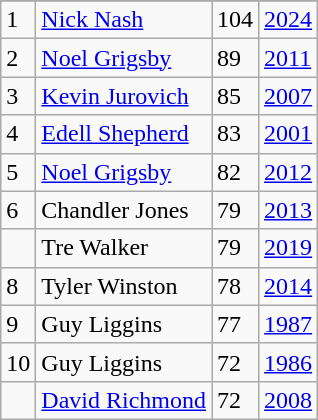<table class="wikitable">
<tr>
</tr>
<tr>
<td>1</td>
<td><a href='#'>Nick Nash</a></td>
<td>104</td>
<td><a href='#'>2024</a></td>
</tr>
<tr>
<td>2</td>
<td><a href='#'>Noel Grigsby</a></td>
<td>89</td>
<td><a href='#'>2011</a></td>
</tr>
<tr>
<td>3</td>
<td><a href='#'>Kevin Jurovich</a></td>
<td>85</td>
<td><a href='#'>2007</a></td>
</tr>
<tr>
<td>4</td>
<td><a href='#'>Edell Shepherd</a></td>
<td>83</td>
<td><a href='#'>2001</a></td>
</tr>
<tr>
<td>5</td>
<td><a href='#'>Noel Grigsby</a></td>
<td>82</td>
<td><a href='#'>2012</a></td>
</tr>
<tr>
<td>6</td>
<td>Chandler Jones</td>
<td>79</td>
<td><a href='#'>2013</a></td>
</tr>
<tr>
<td></td>
<td>Tre Walker</td>
<td>79</td>
<td><a href='#'>2019</a></td>
</tr>
<tr>
<td>8</td>
<td>Tyler Winston</td>
<td>78</td>
<td><a href='#'>2014</a></td>
</tr>
<tr>
<td>9</td>
<td>Guy Liggins</td>
<td>77</td>
<td><a href='#'>1987</a></td>
</tr>
<tr>
<td>10</td>
<td>Guy Liggins</td>
<td>72</td>
<td><a href='#'>1986</a></td>
</tr>
<tr>
<td></td>
<td><a href='#'>David Richmond</a></td>
<td>72</td>
<td><a href='#'>2008</a></td>
</tr>
</table>
